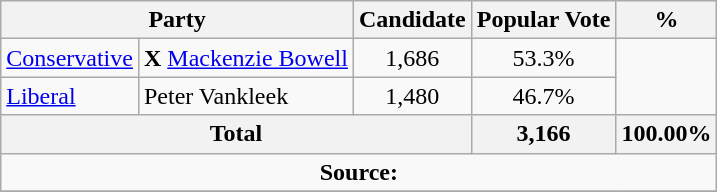<table class="wikitable">
<tr>
<th colspan="2">Party</th>
<th>Candidate</th>
<th>Popular Vote</th>
<th>%</th>
</tr>
<tr>
<td><a href='#'>Conservative</a></td>
<td> <strong>X</strong> <a href='#'>Mackenzie Bowell</a></td>
<td align=center>1,686</td>
<td align=center>53.3%</td>
</tr>
<tr>
<td><a href='#'>Liberal</a></td>
<td>Peter Vankleek</td>
<td align=center>1,480</td>
<td align=center>46.7%</td>
</tr>
<tr>
<th colspan=3 align=center>Total</th>
<th align=right>3,166</th>
<th align=right>100.00%</th>
</tr>
<tr>
<td align="center" colspan=5><strong>Source:</strong> </td>
</tr>
<tr>
</tr>
</table>
